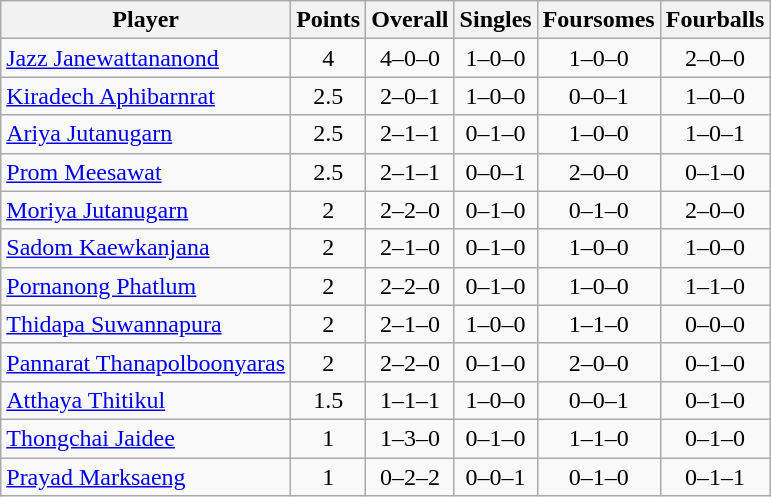<table class="wikitable sortable" style="text-align:center">
<tr>
<th>Player</th>
<th>Points</th>
<th>Overall</th>
<th>Singles</th>
<th>Foursomes</th>
<th>Fourballs</th>
</tr>
<tr>
<td align=left><a href='#'>Jazz Janewattananond</a></td>
<td>4</td>
<td>4–0–0</td>
<td>1–0–0</td>
<td>1–0–0</td>
<td>2–0–0</td>
</tr>
<tr>
<td align=left><a href='#'>Kiradech Aphibarnrat</a></td>
<td>2.5</td>
<td>2–0–1</td>
<td>1–0–0</td>
<td>0–0–1</td>
<td>1–0–0</td>
</tr>
<tr>
<td align=left><a href='#'>Ariya Jutanugarn</a></td>
<td>2.5</td>
<td>2–1–1</td>
<td>0–1–0</td>
<td>1–0–0</td>
<td>1–0–1</td>
</tr>
<tr>
<td align=left><a href='#'>Prom Meesawat</a></td>
<td>2.5</td>
<td>2–1–1</td>
<td>0–0–1</td>
<td>2–0–0</td>
<td>0–1–0</td>
</tr>
<tr>
<td align=left><a href='#'>Moriya Jutanugarn</a></td>
<td>2</td>
<td>2–2–0</td>
<td>0–1–0</td>
<td>0–1–0</td>
<td>2–0–0</td>
</tr>
<tr>
<td align=left><a href='#'>Sadom Kaewkanjana</a></td>
<td>2</td>
<td>2–1–0</td>
<td>0–1–0</td>
<td>1–0–0</td>
<td>1–0–0</td>
</tr>
<tr>
<td align=left><a href='#'>Pornanong Phatlum</a></td>
<td>2</td>
<td>2–2–0</td>
<td>0–1–0</td>
<td>1–0–0</td>
<td>1–1–0</td>
</tr>
<tr>
<td align=left><a href='#'>Thidapa Suwannapura</a></td>
<td>2</td>
<td>2–1–0</td>
<td>1–0–0</td>
<td>1–1–0</td>
<td>0–0–0</td>
</tr>
<tr>
<td align=left><a href='#'>Pannarat Thanapolboonyaras</a></td>
<td>2</td>
<td>2–2–0</td>
<td>0–1–0</td>
<td>2–0–0</td>
<td>0–1–0</td>
</tr>
<tr>
<td align=left><a href='#'>Atthaya Thitikul</a></td>
<td>1.5</td>
<td>1–1–1</td>
<td>1–0–0</td>
<td>0–0–1</td>
<td>0–1–0</td>
</tr>
<tr>
<td align=left><a href='#'>Thongchai Jaidee</a></td>
<td>1</td>
<td>1–3–0</td>
<td>0–1–0</td>
<td>1–1–0</td>
<td>0–1–0</td>
</tr>
<tr>
<td align=left><a href='#'>Prayad Marksaeng</a></td>
<td>1</td>
<td>0–2–2</td>
<td>0–0–1</td>
<td>0–1–0</td>
<td>0–1–1</td>
</tr>
</table>
